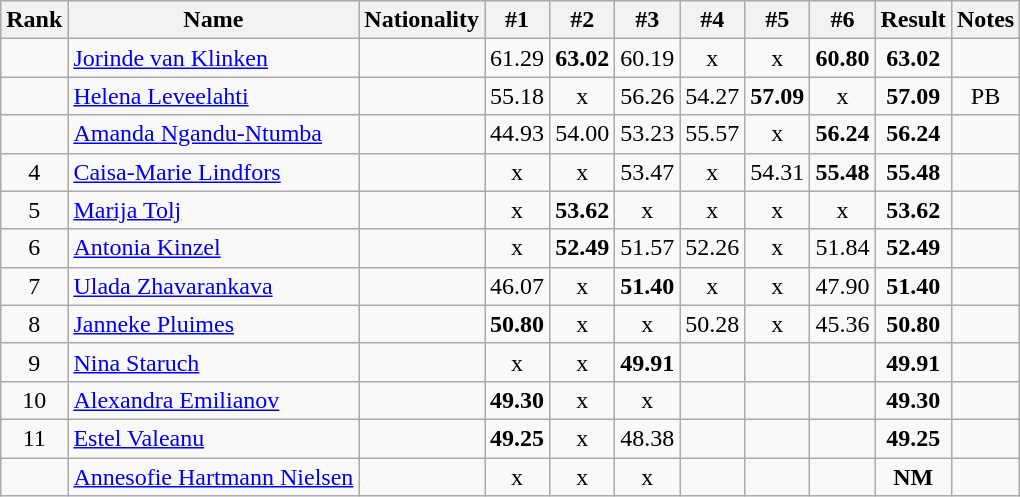<table class="wikitable sortable" style="text-align:center">
<tr>
<th>Rank</th>
<th>Name</th>
<th>Nationality</th>
<th>#1</th>
<th>#2</th>
<th>#3</th>
<th>#4</th>
<th>#5</th>
<th>#6</th>
<th>Result</th>
<th>Notes</th>
</tr>
<tr>
<td></td>
<td align=left><a href='#'>Jorinde van Klinken</a></td>
<td align=left></td>
<td>61.29</td>
<td><strong>63.02</strong></td>
<td>60.19</td>
<td>x</td>
<td>x</td>
<td><strong>60.80</strong></td>
<td><strong>63.02</strong></td>
<td></td>
</tr>
<tr>
<td></td>
<td align=left><a href='#'>Helena Leveelahti</a></td>
<td align=left></td>
<td>55.18</td>
<td>x</td>
<td>56.26</td>
<td>54.27</td>
<td><strong>57.09</strong></td>
<td>x</td>
<td><strong>57.09</strong></td>
<td>PB</td>
</tr>
<tr>
<td></td>
<td align=left><a href='#'>Amanda Ngandu-Ntumba</a></td>
<td align=left></td>
<td>44.93</td>
<td>54.00</td>
<td>53.23</td>
<td>55.57</td>
<td>x</td>
<td><strong>56.24</strong></td>
<td><strong>56.24</strong></td>
<td></td>
</tr>
<tr>
<td>4</td>
<td align=left><a href='#'>Caisa-Marie Lindfors</a></td>
<td align=left></td>
<td>x</td>
<td>x</td>
<td>53.47</td>
<td>x</td>
<td>54.31</td>
<td><strong>55.48</strong></td>
<td><strong>55.48</strong></td>
<td></td>
</tr>
<tr>
<td>5</td>
<td align=left><a href='#'>Marija Tolj</a></td>
<td align=left></td>
<td>x</td>
<td><strong>53.62</strong></td>
<td>x</td>
<td>x</td>
<td>x</td>
<td>x</td>
<td><strong>53.62</strong></td>
<td></td>
</tr>
<tr>
<td>6</td>
<td align=left><a href='#'>Antonia Kinzel</a></td>
<td align=left></td>
<td>x</td>
<td><strong>52.49</strong></td>
<td>51.57</td>
<td>52.26</td>
<td>x</td>
<td>51.84</td>
<td><strong>52.49</strong></td>
<td></td>
</tr>
<tr>
<td>7</td>
<td align=left><a href='#'>Ulada Zhavarankava</a></td>
<td align=left></td>
<td>46.07</td>
<td>x</td>
<td><strong>51.40</strong></td>
<td>x</td>
<td>x</td>
<td>47.90</td>
<td><strong>51.40</strong></td>
<td></td>
</tr>
<tr>
<td>8</td>
<td align=left><a href='#'>Janneke Pluimes</a></td>
<td align=left></td>
<td><strong>50.80</strong></td>
<td>x</td>
<td>x</td>
<td>50.28</td>
<td>x</td>
<td>45.36</td>
<td><strong>50.80</strong></td>
<td></td>
</tr>
<tr>
<td>9</td>
<td align=left><a href='#'>Nina Staruch</a></td>
<td align=left></td>
<td>x</td>
<td>x</td>
<td><strong>49.91</strong></td>
<td></td>
<td></td>
<td></td>
<td><strong>49.91</strong></td>
<td></td>
</tr>
<tr>
<td>10</td>
<td align=left><a href='#'>Alexandra Emilianov</a></td>
<td align=left></td>
<td><strong>49.30</strong></td>
<td>x</td>
<td>x</td>
<td></td>
<td></td>
<td></td>
<td><strong>49.30</strong></td>
<td></td>
</tr>
<tr>
<td>11</td>
<td align=left><a href='#'>Estel Valeanu</a></td>
<td align=left></td>
<td><strong>49.25</strong></td>
<td>x</td>
<td>48.38</td>
<td></td>
<td></td>
<td></td>
<td><strong>49.25</strong></td>
<td></td>
</tr>
<tr>
<td></td>
<td align=left><a href='#'>Annesofie Hartmann Nielsen</a></td>
<td align=left></td>
<td>x</td>
<td>x</td>
<td>x</td>
<td></td>
<td></td>
<td></td>
<td><strong>NM</strong></td>
<td></td>
</tr>
</table>
